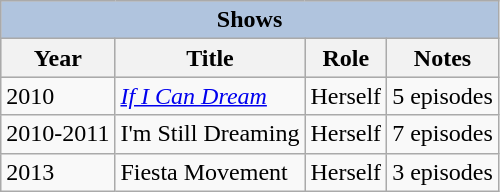<table class="wikitable">
<tr style="background:#ccc; text-align:center;">
<th colspan="4" style="background: LightSteelBlue;">Shows</th>
</tr>
<tr style="background:#ccc; text-align:center;">
<th>Year</th>
<th>Title</th>
<th>Role</th>
<th>Notes</th>
</tr>
<tr>
<td>2010</td>
<td><em><a href='#'>If I Can Dream</a></em></td>
<td>Herself</td>
<td>5 episodes</td>
</tr>
<tr>
<td>2010-2011</td>
<td>I'm Still Dreaming<em></td>
<td>Herself</td>
<td>7 episodes</td>
</tr>
<tr>
<td>2013</td>
<td "Fiesta Movement_(series)#Cast_members>Fiesta Movement</td>
<td>Herself</td>
<td>3 episodes</td>
</tr>
</table>
